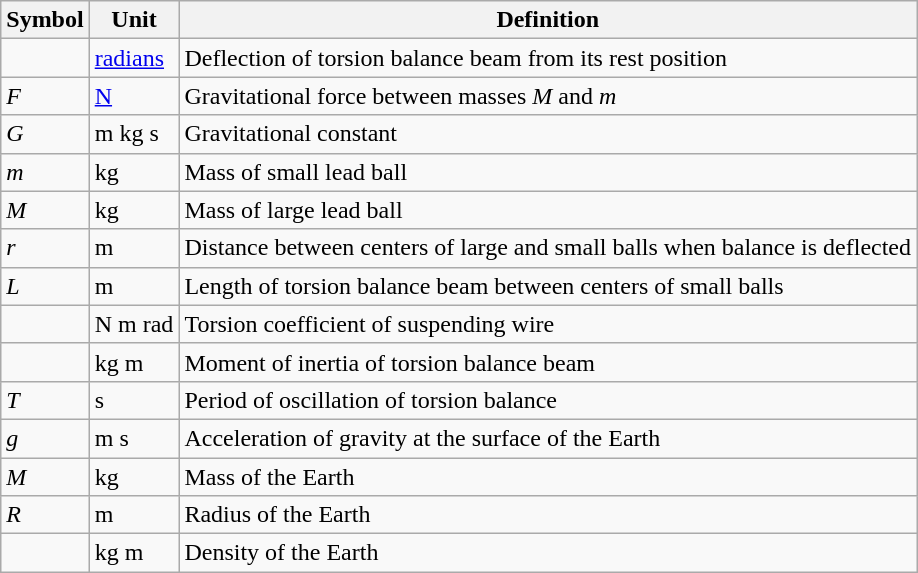<table class="wikitable">
<tr>
<th>Symbol</th>
<th>Unit</th>
<th>Definition</th>
</tr>
<tr>
<td></td>
<td><a href='#'>radians</a></td>
<td>Deflection of torsion balance beam from its rest position</td>
</tr>
<tr>
<td><em>F</em></td>
<td><a href='#'>N</a></td>
<td>Gravitational force between masses <em>M</em> and <em>m</em></td>
</tr>
<tr>
<td><em>G</em></td>
<td>m kg s</td>
<td>Gravitational constant</td>
</tr>
<tr>
<td><em>m</em></td>
<td>kg</td>
<td>Mass of small lead ball</td>
</tr>
<tr>
<td><em>M</em></td>
<td>kg</td>
<td>Mass of large lead ball</td>
</tr>
<tr>
<td><em>r</em></td>
<td>m</td>
<td>Distance between centers of large and small balls when balance is deflected</td>
</tr>
<tr>
<td><em>L</em></td>
<td>m</td>
<td>Length of torsion balance beam between centers of small balls</td>
</tr>
<tr>
<td></td>
<td>N m rad</td>
<td>Torsion coefficient of suspending wire</td>
</tr>
<tr>
<td></td>
<td>kg m</td>
<td>Moment of inertia of torsion balance beam</td>
</tr>
<tr>
<td><em>T</em></td>
<td>s</td>
<td>Period of oscillation of torsion balance</td>
</tr>
<tr>
<td><em>g</em></td>
<td>m s</td>
<td>Acceleration of gravity at the surface of the Earth</td>
</tr>
<tr>
<td><em>M</em></td>
<td>kg</td>
<td>Mass of the Earth</td>
</tr>
<tr>
<td><em>R</em></td>
<td>m</td>
<td>Radius of the Earth</td>
</tr>
<tr>
<td></td>
<td>kg m</td>
<td>Density of the Earth</td>
</tr>
</table>
